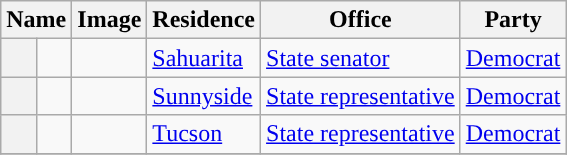<table class="sortable wikitable">
<tr valign=bottom>
<th colspan="2">Name</th>
<th>Image</th>
<th>Residence</th>
<th>Office</th>
<th>Party</th>
</tr>
<tr>
<th style="background-color:  "></th>
<td></td>
<td></td>
<td><a href='#'>Sahuarita</a></td>
<td><a href='#'>State senator</a></td>
<td><a href='#'>Democrat</a></td>
</tr>
<tr>
<th style="background-color:  "></th>
<td></td>
<td></td>
<td><a href='#'>Sunnyside</a></td>
<td><a href='#'>State representative</a></td>
<td><a href='#'>Democrat</a></td>
</tr>
<tr>
<th style="background-color:  "></th>
<td></td>
<td></td>
<td><a href='#'>Tucson</a></td>
<td><a href='#'>State representative</a></td>
<td><a href='#'>Democrat</a></td>
</tr>
<tr>
</tr>
</table>
